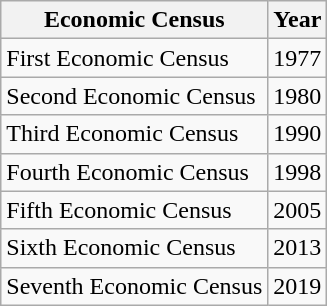<table class="wikitable">
<tr>
<th>Economic Census</th>
<th>Year</th>
</tr>
<tr>
<td>First Economic Census</td>
<td>1977</td>
</tr>
<tr>
<td>Second Economic Census</td>
<td>1980</td>
</tr>
<tr>
<td>Third Economic Census</td>
<td>1990</td>
</tr>
<tr>
<td>Fourth Economic Census</td>
<td>1998</td>
</tr>
<tr>
<td>Fifth Economic Census</td>
<td>2005</td>
</tr>
<tr>
<td>Sixth Economic Census</td>
<td>2013</td>
</tr>
<tr>
<td>Seventh Economic Census</td>
<td>2019</td>
</tr>
</table>
